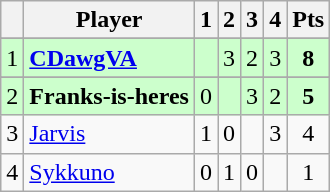<table class="wikitable" style="text-align: center;">
<tr>
<th></th>
<th>Player</th>
<th>1</th>
<th>2</th>
<th>3</th>
<th>4</th>
<th>Pts</th>
</tr>
<tr>
</tr>
<tr style="background:#ccffcc;">
<td>1</td>
<td align="left"><strong><a href='#'>CDawgVA</a></strong></td>
<td></td>
<td>3</td>
<td>2</td>
<td>3</td>
<td><strong>8</strong></td>
</tr>
<tr>
</tr>
<tr style="background:#ccffcc;">
<td>2</td>
<td align="left"><strong>Franks-is-heres</strong></td>
<td>0</td>
<td></td>
<td>3</td>
<td>2</td>
<td><strong>5</strong></td>
</tr>
<tr>
<td>3</td>
<td align="left"><a href='#'>Jarvis</a></td>
<td>1</td>
<td>0</td>
<td></td>
<td>3</td>
<td>4</td>
</tr>
<tr>
<td>4</td>
<td align="left"><a href='#'>Sykkuno</a></td>
<td>0</td>
<td>1</td>
<td>0</td>
<td></td>
<td>1</td>
</tr>
</table>
